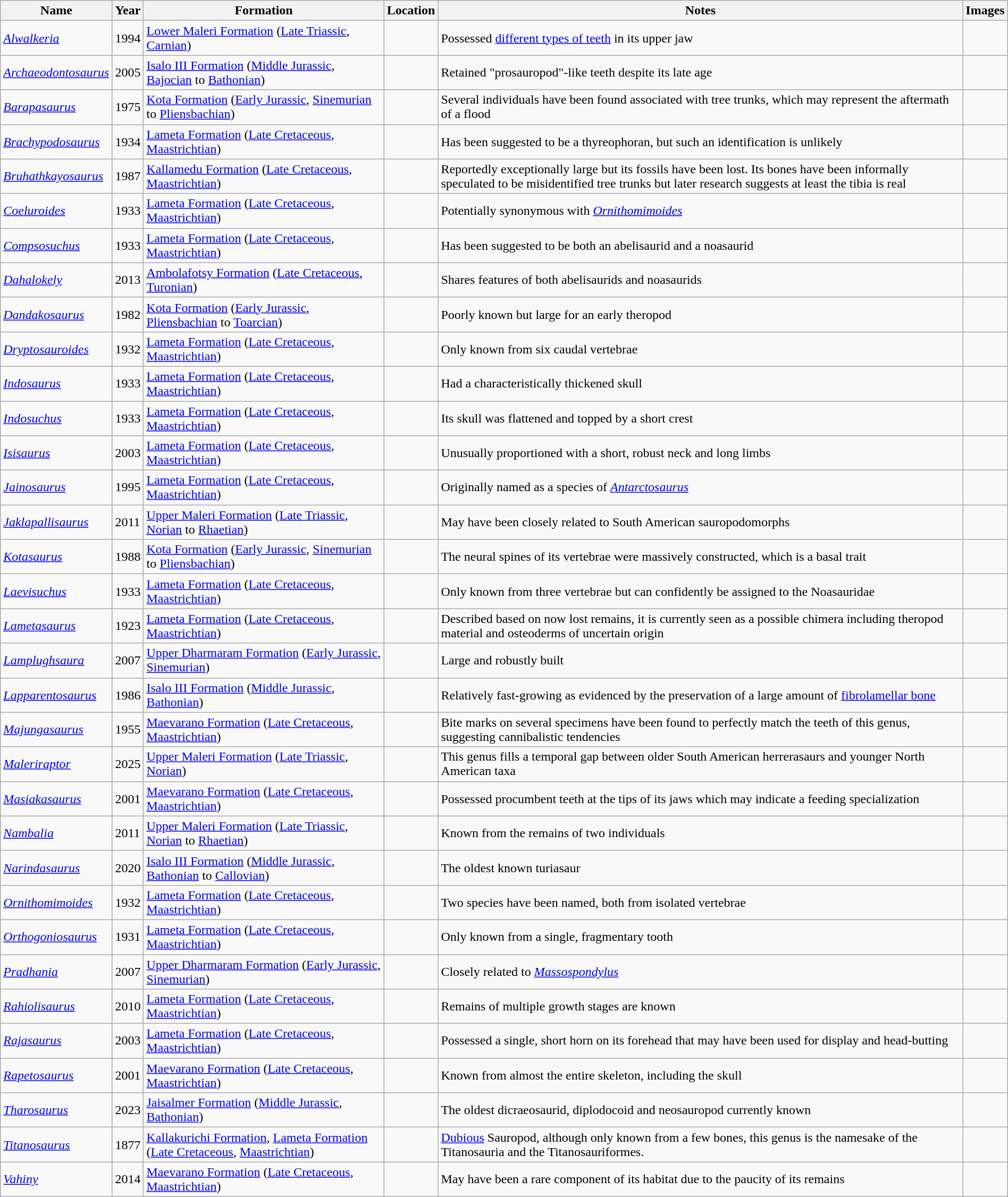<table class="wikitable sortable" align="center" width="100%">
<tr>
<th>Name</th>
<th>Year</th>
<th>Formation</th>
<th>Location</th>
<th>Notes</th>
<th>Images</th>
</tr>
<tr>
<td><em><a href='#'>Alwalkeria</a></em></td>
<td>1994</td>
<td><a href='#'>Lower Maleri Formation</a> (<a href='#'>Late Triassic</a>, <a href='#'>Carnian</a>)</td>
<td></td>
<td>Possessed <a href='#'>different types of teeth</a> in its upper jaw</td>
<td></td>
</tr>
<tr>
<td><em><a href='#'>Archaeodontosaurus</a></em></td>
<td>2005</td>
<td><a href='#'>Isalo III Formation</a> (<a href='#'>Middle Jurassic</a>, <a href='#'>Bajocian</a> to <a href='#'>Bathonian</a>)</td>
<td></td>
<td>Retained "prosauropod"-like teeth despite its late age</td>
<td></td>
</tr>
<tr>
<td><em><a href='#'>Barapasaurus</a></em></td>
<td>1975</td>
<td><a href='#'>Kota Formation</a> (<a href='#'>Early Jurassic</a>, <a href='#'>Sinemurian</a> to <a href='#'>Pliensbachian</a>)</td>
<td></td>
<td>Several individuals have been found associated with tree trunks, which may represent the aftermath of a flood</td>
<td></td>
</tr>
<tr>
<td><em><a href='#'>Brachypodosaurus</a></em></td>
<td>1934</td>
<td><a href='#'>Lameta Formation</a> (<a href='#'>Late Cretaceous</a>, <a href='#'>Maastrichtian</a>)</td>
<td></td>
<td>Has been suggested to be a thyreophoran, but such an identification is unlikely</td>
<td></td>
</tr>
<tr>
<td><em><a href='#'>Bruhathkayosaurus</a></em></td>
<td>1987</td>
<td><a href='#'>Kallamedu Formation</a> (<a href='#'>Late Cretaceous</a>, <a href='#'>Maastrichtian</a>)</td>
<td></td>
<td>Reportedly exceptionally large but its fossils have been lost. Its bones have been informally speculated to be misidentified tree trunks but later research suggests at least the tibia is real</td>
<td></td>
</tr>
<tr>
<td><em><a href='#'>Coeluroides</a></em></td>
<td>1933</td>
<td><a href='#'>Lameta Formation</a> (<a href='#'>Late Cretaceous</a>, <a href='#'>Maastrichtian</a>)</td>
<td></td>
<td>Potentially synonymous with <em><a href='#'>Ornithomimoides</a></em></td>
<td></td>
</tr>
<tr>
<td><em><a href='#'>Compsosuchus</a></em></td>
<td>1933</td>
<td><a href='#'>Lameta Formation</a> (<a href='#'>Late Cretaceous</a>, <a href='#'>Maastrichtian</a>)</td>
<td></td>
<td>Has been suggested to be both an abelisaurid and a noasaurid</td>
<td></td>
</tr>
<tr>
<td><em><a href='#'>Dahalokely</a></em></td>
<td>2013</td>
<td><a href='#'>Ambolafotsy Formation</a> (<a href='#'>Late Cretaceous</a>, <a href='#'>Turonian</a>)</td>
<td></td>
<td>Shares features of both abelisaurids and noasaurids</td>
<td></td>
</tr>
<tr>
<td><em><a href='#'>Dandakosaurus</a></em></td>
<td>1982</td>
<td><a href='#'>Kota Formation</a> (<a href='#'>Early Jurassic</a>, <a href='#'>Pliensbachian</a> to <a href='#'>Toarcian</a>)</td>
<td></td>
<td>Poorly known but large for an early theropod</td>
<td></td>
</tr>
<tr>
<td><em><a href='#'>Dryptosauroides</a></em></td>
<td>1932</td>
<td><a href='#'>Lameta Formation</a> (<a href='#'>Late Cretaceous</a>, <a href='#'>Maastrichtian</a>)</td>
<td></td>
<td>Only known from six caudal vertebrae</td>
<td></td>
</tr>
<tr>
<td><em><a href='#'>Indosaurus</a></em></td>
<td>1933</td>
<td><a href='#'>Lameta Formation</a> (<a href='#'>Late Cretaceous</a>, <a href='#'>Maastrichtian</a>)</td>
<td></td>
<td>Had a characteristically thickened skull</td>
<td></td>
</tr>
<tr>
<td><em><a href='#'>Indosuchus</a></em></td>
<td>1933</td>
<td><a href='#'>Lameta Formation</a> (<a href='#'>Late Cretaceous</a>, <a href='#'>Maastrichtian</a>)</td>
<td></td>
<td>Its skull was flattened and topped by a short crest</td>
<td></td>
</tr>
<tr>
<td><em><a href='#'>Isisaurus</a></em></td>
<td>2003</td>
<td><a href='#'>Lameta Formation</a> (<a href='#'>Late Cretaceous</a>, <a href='#'>Maastrichtian</a>)</td>
<td></td>
<td>Unusually proportioned with a short, robust neck and long limbs</td>
<td></td>
</tr>
<tr>
<td><em><a href='#'>Jainosaurus</a></em></td>
<td>1995</td>
<td><a href='#'>Lameta Formation</a> (<a href='#'>Late Cretaceous</a>, <a href='#'>Maastrichtian</a>)</td>
<td></td>
<td>Originally named as a species of <em><a href='#'>Antarctosaurus</a></em></td>
<td></td>
</tr>
<tr>
<td><em><a href='#'>Jaklapallisaurus</a></em></td>
<td>2011</td>
<td><a href='#'>Upper Maleri Formation</a> (<a href='#'>Late Triassic</a>, <a href='#'>Norian</a> to <a href='#'>Rhaetian</a>)</td>
<td></td>
<td>May have been closely related to South American sauropodomorphs</td>
<td></td>
</tr>
<tr>
<td><em><a href='#'>Kotasaurus</a></em></td>
<td>1988</td>
<td><a href='#'>Kota Formation</a> (<a href='#'>Early Jurassic</a>, <a href='#'>Sinemurian</a> to <a href='#'>Pliensbachian</a>)</td>
<td></td>
<td>The neural spines of its vertebrae were massively constructed, which is a basal trait</td>
<td></td>
</tr>
<tr>
<td><em><a href='#'>Laevisuchus</a></em></td>
<td>1933</td>
<td><a href='#'>Lameta Formation</a> (<a href='#'>Late Cretaceous</a>, <a href='#'>Maastrichtian</a>)</td>
<td></td>
<td>Only known from three vertebrae but can confidently be assigned to the Noasauridae</td>
<td></td>
</tr>
<tr>
<td><em><a href='#'>Lametasaurus</a></em></td>
<td>1923</td>
<td><a href='#'>Lameta Formation</a> (<a href='#'>Late Cretaceous</a>, <a href='#'>Maastrichtian</a>)</td>
<td></td>
<td>Described based on now lost remains, it is currently seen as a possible chimera including theropod material and osteoderms of uncertain origin</td>
<td></td>
</tr>
<tr>
<td><em><a href='#'>Lamplughsaura</a></em></td>
<td>2007</td>
<td><a href='#'>Upper Dharmaram Formation</a> (<a href='#'>Early Jurassic</a>, <a href='#'>Sinemurian</a>)</td>
<td></td>
<td>Large and robustly built</td>
<td></td>
</tr>
<tr>
<td><em><a href='#'>Lapparentosaurus</a></em></td>
<td>1986</td>
<td><a href='#'>Isalo III Formation</a> (<a href='#'>Middle Jurassic</a>, <a href='#'>Bathonian</a>)</td>
<td></td>
<td>Relatively fast-growing as evidenced by the preservation of a large amount of <a href='#'>fibrolamellar bone</a></td>
<td></td>
</tr>
<tr>
<td><em><a href='#'>Majungasaurus</a></em></td>
<td>1955</td>
<td><a href='#'>Maevarano Formation</a> (<a href='#'>Late Cretaceous</a>, <a href='#'>Maastrichtian</a>)</td>
<td></td>
<td>Bite marks on several specimens have been found to perfectly match the teeth of this genus, suggesting cannibalistic tendencies</td>
<td></td>
</tr>
<tr>
<td><em><a href='#'>Maleriraptor</a></em></td>
<td>2025</td>
<td><a href='#'>Upper Maleri Formation</a> (<a href='#'>Late Triassic</a>, <a href='#'>Norian</a>)</td>
<td></td>
<td>This genus fills a temporal gap between older South American herrerasaurs and younger North American taxa</td>
<td></td>
</tr>
<tr>
<td><em><a href='#'>Masiakasaurus</a></em></td>
<td>2001</td>
<td><a href='#'>Maevarano Formation</a> (<a href='#'>Late Cretaceous</a>, <a href='#'>Maastrichtian</a>)</td>
<td></td>
<td>Possessed procumbent teeth at the tips of its jaws which may indicate a feeding specialization</td>
<td></td>
</tr>
<tr>
<td><em><a href='#'>Nambalia</a></em></td>
<td>2011</td>
<td><a href='#'>Upper Maleri Formation</a> (<a href='#'>Late Triassic</a>, <a href='#'>Norian</a> to <a href='#'>Rhaetian</a>)</td>
<td></td>
<td>Known from the remains of two individuals</td>
<td></td>
</tr>
<tr>
<td><em><a href='#'>Narindasaurus</a></em></td>
<td>2020</td>
<td><a href='#'>Isalo III Formation</a> (<a href='#'>Middle Jurassic</a>, <a href='#'>Bathonian</a> to <a href='#'>Callovian</a>)</td>
<td></td>
<td>The oldest known turiasaur</td>
<td></td>
</tr>
<tr>
<td><em><a href='#'>Ornithomimoides</a></em></td>
<td>1932</td>
<td><a href='#'>Lameta Formation</a> (<a href='#'>Late Cretaceous</a>, <a href='#'>Maastrichtian</a>)</td>
<td></td>
<td>Two species have been named, both from isolated vertebrae</td>
<td></td>
</tr>
<tr>
<td><em><a href='#'>Orthogoniosaurus</a></em></td>
<td>1931</td>
<td><a href='#'>Lameta Formation</a> (<a href='#'>Late Cretaceous</a>, <a href='#'>Maastrichtian</a>)</td>
<td></td>
<td>Only known from a single, fragmentary tooth</td>
<td></td>
</tr>
<tr>
<td><em><a href='#'>Pradhania</a></em></td>
<td>2007</td>
<td><a href='#'>Upper Dharmaram Formation</a> (<a href='#'>Early Jurassic</a>, <a href='#'>Sinemurian</a>)</td>
<td></td>
<td>Closely related to <em><a href='#'>Massospondylus</a></em></td>
<td></td>
</tr>
<tr>
<td><em><a href='#'>Rahiolisaurus</a></em></td>
<td>2010</td>
<td><a href='#'>Lameta Formation</a> (<a href='#'>Late Cretaceous</a>, <a href='#'>Maastrichtian</a>)</td>
<td></td>
<td>Remains of multiple growth stages are known</td>
<td></td>
</tr>
<tr>
<td><em><a href='#'>Rajasaurus</a></em></td>
<td>2003</td>
<td><a href='#'>Lameta Formation</a> (<a href='#'>Late Cretaceous</a>, <a href='#'>Maastrichtian</a>)</td>
<td></td>
<td>Possessed a single, short horn on its forehead that may have been used for display and head-butting</td>
<td></td>
</tr>
<tr>
<td><em><a href='#'>Rapetosaurus</a></em></td>
<td>2001</td>
<td><a href='#'>Maevarano Formation</a> (<a href='#'>Late Cretaceous</a>, <a href='#'>Maastrichtian</a>)</td>
<td></td>
<td>Known from almost the entire skeleton, including the skull</td>
<td></td>
</tr>
<tr>
<td><em><a href='#'>Tharosaurus</a></em></td>
<td>2023</td>
<td><a href='#'>Jaisalmer Formation</a> (<a href='#'>Middle Jurassic</a>, <a href='#'>Bathonian</a>)</td>
<td></td>
<td>The oldest dicraeosaurid, diplodocoid and neosauropod currently known</td>
<td></td>
</tr>
<tr>
<td><em><a href='#'>Titanosaurus</a></em></td>
<td>1877</td>
<td><a href='#'>Kallakurichi Formation</a>, <a href='#'>Lameta Formation</a> (<a href='#'>Late Cretaceous</a>, <a href='#'>Maastrichtian</a>)</td>
<td></td>
<td><a href='#'>Dubious</a> Sauropod, although only known from a few bones, this genus is the namesake of the Titanosauria and the Titanosauriformes.</td>
<td></td>
</tr>
<tr>
<td><em><a href='#'>Vahiny</a></em></td>
<td>2014</td>
<td><a href='#'>Maevarano Formation</a> (<a href='#'>Late Cretaceous</a>, <a href='#'>Maastrichtian</a>)</td>
<td></td>
<td>May have been a rare component of its habitat due to the paucity of its remains</td>
<td></td>
</tr>
</table>
